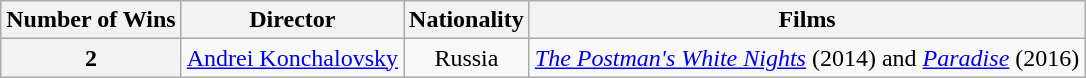<table class="wikitable" style="text-align:center;">
<tr>
<th scope="col">Number of Wins</th>
<th scope="col">Director</th>
<th scope="col">Nationality</th>
<th scope="col">Films</th>
</tr>
<tr>
<th>2</th>
<td><a href='#'>Andrei Konchalovsky</a></td>
<td>Russia</td>
<td><em><a href='#'>The Postman's White Nights</a></em> (2014) and <em><a href='#'>Paradise</a></em> (2016)</td>
</tr>
</table>
